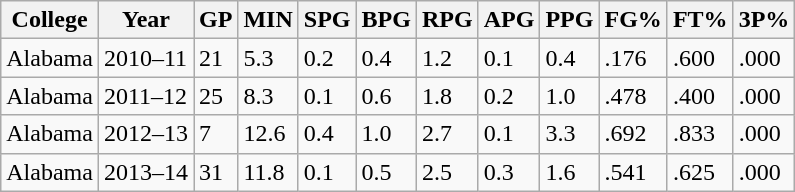<table class="wikitable">
<tr>
<th>College</th>
<th>Year</th>
<th>GP</th>
<th>MIN</th>
<th>SPG</th>
<th>BPG</th>
<th>RPG</th>
<th>APG</th>
<th>PPG</th>
<th>FG%</th>
<th>FT%</th>
<th>3P%</th>
</tr>
<tr>
<td>Alabama</td>
<td>2010–11</td>
<td>21</td>
<td>5.3</td>
<td>0.2</td>
<td>0.4</td>
<td>1.2</td>
<td>0.1</td>
<td>0.4</td>
<td>.176</td>
<td>.600</td>
<td>.000</td>
</tr>
<tr>
<td>Alabama</td>
<td>2011–12</td>
<td>25</td>
<td>8.3</td>
<td>0.1</td>
<td>0.6</td>
<td>1.8</td>
<td>0.2</td>
<td>1.0</td>
<td>.478</td>
<td>.400</td>
<td>.000</td>
</tr>
<tr>
<td>Alabama</td>
<td>2012–13</td>
<td>7</td>
<td>12.6</td>
<td>0.4</td>
<td>1.0</td>
<td>2.7</td>
<td>0.1</td>
<td>3.3</td>
<td>.692</td>
<td>.833</td>
<td>.000</td>
</tr>
<tr>
<td>Alabama</td>
<td>2013–14</td>
<td>31</td>
<td>11.8</td>
<td>0.1</td>
<td>0.5</td>
<td>2.5</td>
<td>0.3</td>
<td>1.6</td>
<td>.541</td>
<td>.625</td>
<td>.000</td>
</tr>
</table>
